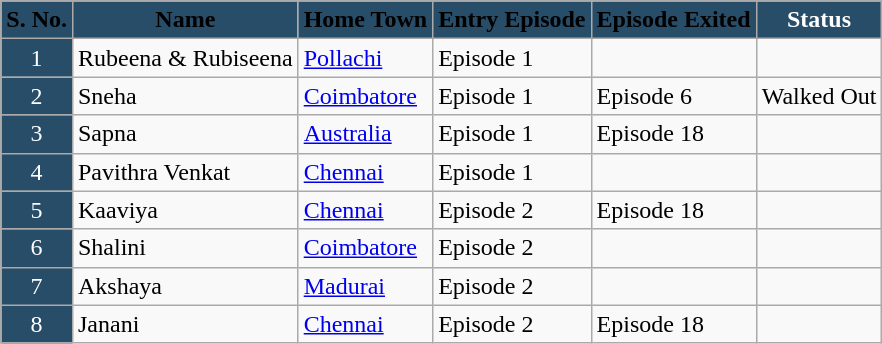<table class="wikitable" style="align:center;">
<tr>
<th scope="col" style="background:#284D68;"style="background:#284D68;color:white">S. No.</th>
<th scope="col" style="background:#284D68;"style="background:#284D68;color:white">Name</th>
<th scope="col" style="background:#284D68;"style="background:#284D68;color:white">Home Town</th>
<th scope="col" style="background:#284D68;"style="background:#284D68;color:white">Entry Episode</th>
<th scope="col" style="background:#284D68;"style="background:#284D68;color:white">Episode Exited</th>
<th scope="col" style="background:#284D68;color:white">Status</th>
</tr>
<tr>
<td style="text-align:center;background:#284D68;color:white">1</td>
<td>Rubeena & Rubiseena</td>
<td><a href='#'>Pollachi</a></td>
<td>Episode 1</td>
<td></td>
</tr>
<tr>
<td style="text-align:center;background:#284D68;color:white">2</td>
<td>Sneha</td>
<td><a href='#'>Coimbatore</a></td>
<td>Episode 1</td>
<td>Episode 6</td>
<td>Walked Out</td>
</tr>
<tr>
<td style="text-align:center;background:#284D68;color:white">3</td>
<td>Sapna</td>
<td><a href='#'>Australia</a></td>
<td>Episode 1</td>
<td>Episode 18</td>
<td></td>
</tr>
<tr>
<td style="text-align:center;background:#284D68;color:white">4</td>
<td>Pavithra Venkat</td>
<td><a href='#'>Chennai</a></td>
<td>Episode 1</td>
<td></td>
<td></td>
</tr>
<tr>
<td style="text-align:center;background:#284D68;color:white">5</td>
<td>Kaaviya</td>
<td><a href='#'>Chennai</a></td>
<td>Episode 2</td>
<td>Episode 18</td>
<td></td>
</tr>
<tr>
<td style="text-align:center;background:#284D68;color:white">6</td>
<td>Shalini</td>
<td><a href='#'>Coimbatore</a></td>
<td>Episode 2</td>
<td></td>
<td></td>
</tr>
<tr>
<td style="text-align:center;background:#284D68;color:white">7</td>
<td>Akshaya</td>
<td><a href='#'>Madurai</a></td>
<td>Episode 2</td>
<td></td>
<td></td>
</tr>
<tr>
<td style="text-align:center;background:#284D68;color:white">8</td>
<td>Janani</td>
<td><a href='#'>Chennai</a></td>
<td>Episode 2</td>
<td>Episode 18</td>
<td></td>
</tr>
</table>
